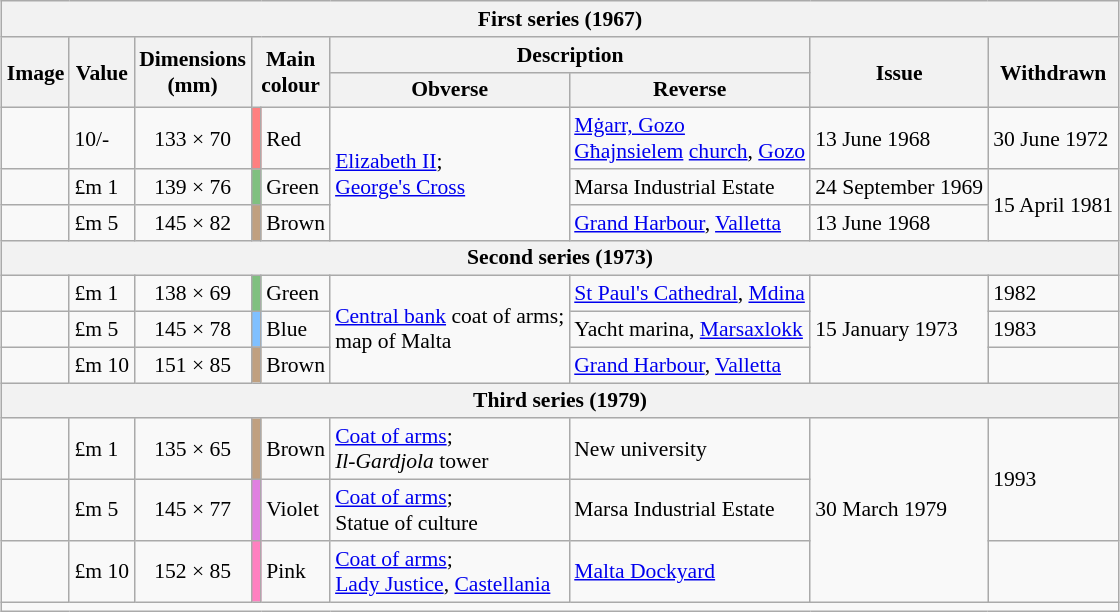<table class="wikitable" style="margin:auto; font-size:90%; border-width:1px;">
<tr>
<th colspan=10>First series (1967)</th>
</tr>
<tr>
<th rowspan=2>Image</th>
<th rowspan=2>Value</th>
<th rowspan=2>Dimensions<br>(mm)</th>
<th rowspan=2 colspan=2>Main<br>colour</th>
<th colspan=2>Description</th>
<th rowspan=2>Issue</th>
<th rowspan=2>Withdrawn</th>
</tr>
<tr>
<th>Obverse</th>
<th>Reverse</th>
</tr>
<tr>
<td align=center></td>
<td>10/-</td>
<td align=center>133 × 70</td>
<td style="background:#FF8080;"></td>
<td>Red</td>
<td rowspan=3><a href='#'>Elizabeth II</a>;<br><a href='#'>George's Cross</a></td>
<td><a href='#'>Mġarr, Gozo</a><br><a href='#'>Għajnsielem</a> <a href='#'>church</a>, <a href='#'>Gozo</a></td>
<td>13 June 1968</td>
<td>30 June 1972</td>
</tr>
<tr>
<td align=center></td>
<td>£m 1</td>
<td align=center>139 × 76</td>
<td style="background:#80C080;"></td>
<td>Green</td>
<td>Marsa Industrial Estate</td>
<td>24 September 1969</td>
<td rowspan=2>15 April 1981</td>
</tr>
<tr>
<td align=center></td>
<td>£m 5</td>
<td align=center>145 × 82</td>
<td style="background:#C0A080;"></td>
<td>Brown</td>
<td><a href='#'>Grand Harbour</a>, <a href='#'>Valletta</a></td>
<td>13 June 1968</td>
</tr>
<tr>
<th colspan=10>Second series (1973)</th>
</tr>
<tr>
<td align=center></td>
<td>£m 1</td>
<td align=center>138 × 69</td>
<td style="background:#80C080;"></td>
<td>Green</td>
<td rowspan=3><a href='#'>Central bank</a> coat of arms;<br>map of Malta</td>
<td><a href='#'>St Paul's Cathedral</a>, <a href='#'>Mdina</a></td>
<td rowspan=3>15 January 1973</td>
<td>1982</td>
</tr>
<tr>
<td align=center></td>
<td>£m 5</td>
<td align=center>145 × 78</td>
<td style="background:#80C0FF;"></td>
<td>Blue</td>
<td>Yacht marina, <a href='#'>Marsaxlokk</a></td>
<td>1983</td>
</tr>
<tr>
<td align=center></td>
<td>£m 10</td>
<td align=center>151 × 85</td>
<td style="background:#C0A080;"></td>
<td>Brown</td>
<td><a href='#'>Grand Harbour</a>, <a href='#'>Valletta</a></td>
<td></td>
</tr>
<tr>
<th colspan=10>Third series (1979)</th>
</tr>
<tr>
<td align=center></td>
<td>£m 1</td>
<td align=center>135 × 65</td>
<td style="background:#C0A080;"></td>
<td>Brown</td>
<td><a href='#'>Coat of arms</a>;<br><em>Il-Gardjola</em> tower</td>
<td>New university</td>
<td rowspan=3>30 March 1979</td>
<td rowspan=2>1993</td>
</tr>
<tr>
<td align=center></td>
<td>£m 5</td>
<td align=center>145 × 77</td>
<td style="background:#E080E0;"></td>
<td>Violet</td>
<td><a href='#'>Coat of arms</a>;<br>Statue of culture</td>
<td>Marsa Industrial Estate</td>
</tr>
<tr>
<td align=center></td>
<td>£m 10</td>
<td align=center>152 × 85</td>
<td style="background:#FF80C0;"></td>
<td>Pink</td>
<td><a href='#'>Coat of arms</a>;<br><a href='#'>Lady Justice</a>, <a href='#'>Castellania</a></td>
<td><a href='#'>Malta Dockyard</a></td>
<td></td>
</tr>
<tr>
<td colspan=10></td>
</tr>
</table>
